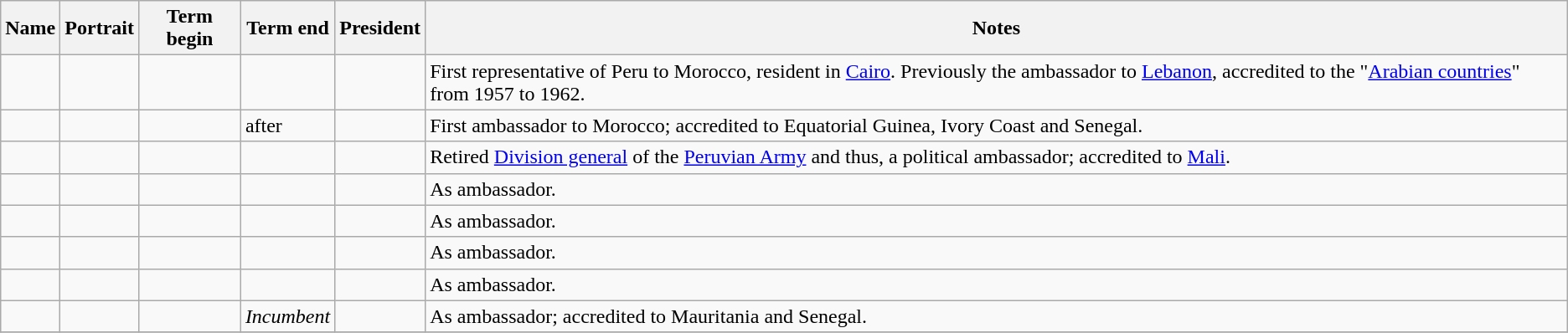<table class="wikitable sortable"  text-align:center;">
<tr>
<th>Name</th>
<th class="unsortable">Portrait</th>
<th>Term begin</th>
<th>Term end</th>
<th>President</th>
<th class="unsortable">Notes</th>
</tr>
<tr>
<td></td>
<td></td>
<td></td>
<td></td>
<td></td>
<td>First representative of Peru to Morocco, resident in <a href='#'>Cairo</a>. Previously the ambassador to <a href='#'>Lebanon</a>, accredited to the "<a href='#'>Arabian countries</a>" from 1957 to 1962.</td>
</tr>
<tr>
<td></td>
<td></td>
<td></td>
<td>after </td>
<td></td>
<td>First ambassador to Morocco; accredited to Equatorial Guinea, Ivory Coast and Senegal.</td>
</tr>
<tr>
<td></td>
<td></td>
<td></td>
<td></td>
<td></td>
<td>Retired <a href='#'>Division general</a> of the <a href='#'>Peruvian Army</a> and thus, a political ambassador; accredited to <a href='#'>Mali</a>.</td>
</tr>
<tr>
<td></td>
<td></td>
<td></td>
<td></td>
<td></td>
<td>As ambassador.</td>
</tr>
<tr>
<td></td>
<td></td>
<td></td>
<td></td>
<td></td>
<td>As ambassador.</td>
</tr>
<tr>
<td></td>
<td></td>
<td></td>
<td></td>
<td></td>
<td>As ambassador.</td>
</tr>
<tr>
<td></td>
<td></td>
<td></td>
<td></td>
<td></td>
<td>As ambassador.</td>
</tr>
<tr>
<td></td>
<td></td>
<td></td>
<td><em>Incumbent</em></td>
<td></td>
<td>As ambassador; accredited to Mauritania and Senegal.</td>
</tr>
<tr>
</tr>
</table>
